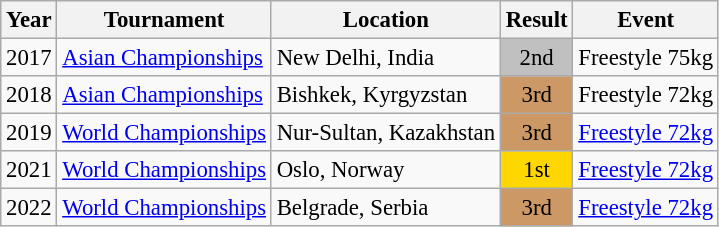<table class="wikitable" style="font-size:95%;">
<tr>
<th>Year</th>
<th>Tournament</th>
<th>Location</th>
<th>Result</th>
<th>Event</th>
</tr>
<tr>
<td>2017</td>
<td><a href='#'>Asian Championships</a></td>
<td>New Delhi, India</td>
<td align="center" bgcolor="silver">2nd</td>
<td>Freestyle 75kg</td>
</tr>
<tr>
<td>2018</td>
<td><a href='#'>Asian Championships</a></td>
<td>Bishkek, Kyrgyzstan</td>
<td align="center" bgcolor="cc9966">3rd</td>
<td>Freestyle 72kg</td>
</tr>
<tr>
<td>2019</td>
<td><a href='#'>World Championships</a></td>
<td>Nur-Sultan, Kazakhstan</td>
<td align="center" bgcolor="cc9966">3rd</td>
<td><a href='#'>Freestyle 72kg</a></td>
</tr>
<tr>
<td>2021</td>
<td><a href='#'>World Championships</a></td>
<td>Oslo, Norway</td>
<td align="center" bgcolor="gold">1st</td>
<td><a href='#'>Freestyle 72kg</a></td>
</tr>
<tr>
<td>2022</td>
<td><a href='#'>World Championships</a></td>
<td>Belgrade, Serbia</td>
<td align="center" bgcolor="cc9966">3rd</td>
<td><a href='#'>Freestyle 72kg</a></td>
</tr>
</table>
